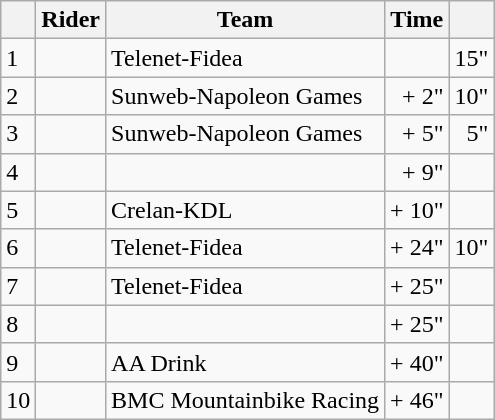<table class="wikitable">
<tr>
<th></th>
<th>Rider</th>
<th>Team</th>
<th>Time</th>
<th></th>
</tr>
<tr>
<td>1</td>
<td></td>
<td>Telenet-Fidea</td>
<td align="right"></td>
<td align="right">15"</td>
</tr>
<tr>
<td>2</td>
<td></td>
<td>Sunweb-Napoleon Games</td>
<td align="right">+ 2"</td>
<td align="right">10"</td>
</tr>
<tr>
<td>3</td>
<td></td>
<td>Sunweb-Napoleon Games</td>
<td align="right">+ 5"</td>
<td align="right">5"</td>
</tr>
<tr>
<td>4</td>
<td></td>
<td></td>
<td align="right">+ 9"</td>
<td></td>
</tr>
<tr>
<td>5</td>
<td></td>
<td>Crelan-KDL</td>
<td align="right">+ 10"</td>
<td></td>
</tr>
<tr>
<td>6</td>
<td></td>
<td>Telenet-Fidea</td>
<td align="right">+ 24"</td>
<td align="right">10"</td>
</tr>
<tr>
<td>7</td>
<td></td>
<td>Telenet-Fidea</td>
<td align="right">+ 25"</td>
<td></td>
</tr>
<tr>
<td>8</td>
<td></td>
<td></td>
<td align="right">+ 25"</td>
<td></td>
</tr>
<tr>
<td>9</td>
<td></td>
<td>AA Drink</td>
<td align="right">+ 40"</td>
<td></td>
</tr>
<tr>
<td>10</td>
<td></td>
<td>BMC Mountainbike Racing</td>
<td align="right">+ 46"</td>
<td></td>
</tr>
</table>
